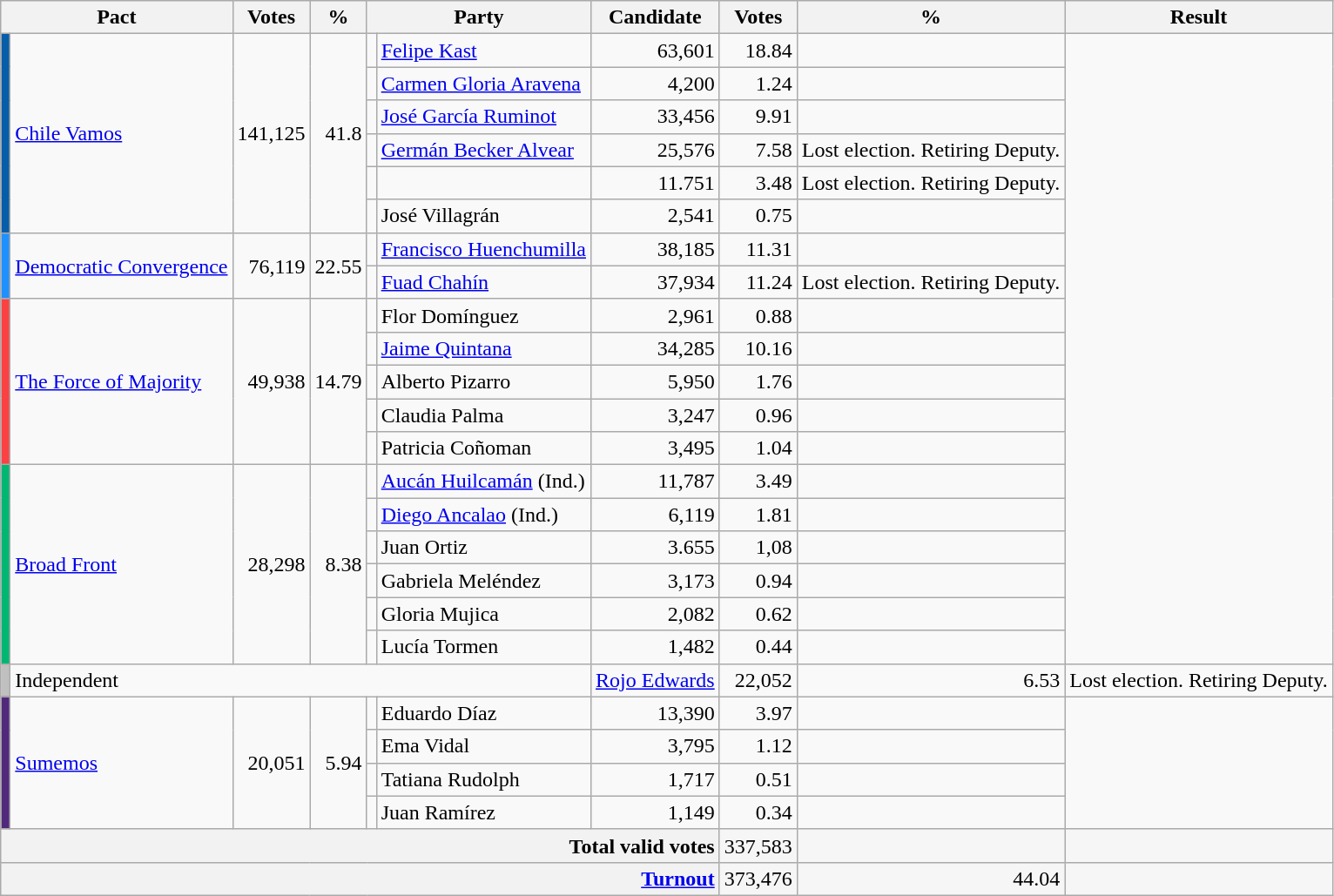<table class=wikitable style="text-align: right;">
<tr>
<th scope="col" colspan="2">Pact</th>
<th scope="col">Votes</th>
<th scope="col">%</th>
<th scope="col" colspan="2">Party</th>
<th scope="col">Candidate</th>
<th scope="col">Votes</th>
<th scope="col">%</th>
<th scope="col">Result</th>
</tr>
<tr>
<td rowspan=6 bgcolor=#065DA8></td>
<td rowspan=6 align=left><a href='#'>Chile Vamos</a></td>
<td rowspan=6>141,125</td>
<td rowspan=6>41.8</td>
<td></td>
<td align=left><a href='#'>Felipe Kast</a></td>
<td>63,601</td>
<td>18.84</td>
<td></td>
</tr>
<tr>
<td></td>
<td align=left><a href='#'>Carmen Gloria Aravena</a></td>
<td>4,200</td>
<td>1.24</td>
<td></td>
</tr>
<tr>
<td></td>
<td align=left><a href='#'>José García Ruminot</a></td>
<td>33,456</td>
<td>9.91</td>
<td></td>
</tr>
<tr>
<td></td>
<td align=left><a href='#'>Germán Becker Alvear</a></td>
<td>25,576</td>
<td>7.58</td>
<td>Lost election. Retiring Deputy.</td>
</tr>
<tr>
<td></td>
<td align=left></td>
<td>11.751</td>
<td>3.48</td>
<td>Lost election. Retiring Deputy.</td>
</tr>
<tr>
<td></td>
<td align=left>José Villagrán</td>
<td>2,541</td>
<td>0.75</td>
<td></td>
</tr>
<tr>
<td rowspan=2 bgcolor=dodgerblue></td>
<td rowspan=2 align=left><a href='#'>Democratic Convergence</a></td>
<td rowspan=2>76,119</td>
<td rowspan=2>22.55</td>
<td></td>
<td align=left><a href='#'>Francisco Huenchumilla</a></td>
<td>38,185</td>
<td>11.31</td>
<td></td>
</tr>
<tr>
<td></td>
<td align=left><a href='#'>Fuad Chahín</a></td>
<td>37,934</td>
<td>11.24</td>
<td>Lost election. Retiring Deputy.</td>
</tr>
<tr>
<td rowspan=5 bgcolor=#fc4143></td>
<td rowspan=5 align=left><a href='#'>The Force of Majority</a></td>
<td rowspan=5>49,938</td>
<td rowspan=5>14.79</td>
<td></td>
<td align=left>Flor Domínguez</td>
<td>2,961</td>
<td>0.88</td>
<td></td>
</tr>
<tr>
<td></td>
<td align=left><a href='#'>Jaime Quintana</a></td>
<td>34,285</td>
<td>10.16</td>
<td></td>
</tr>
<tr>
<td></td>
<td align=left>Alberto Pizarro</td>
<td>5,950</td>
<td>1.76</td>
<td></td>
</tr>
<tr>
<td></td>
<td align=left>Claudia Palma</td>
<td>3,247</td>
<td>0.96</td>
<td></td>
</tr>
<tr>
<td></td>
<td align=left>Patricia Coñoman</td>
<td>3,495</td>
<td>1.04</td>
<td></td>
</tr>
<tr>
<td rowspan=6 bgcolor=#00B771></td>
<td align=left rowspan=6><a href='#'>Broad Front</a></td>
<td rowspan=6>28,298</td>
<td rowspan=6>8.38</td>
<td></td>
<td align=left><a href='#'>Aucán Huilcamán</a> (Ind.)</td>
<td>11,787</td>
<td>3.49</td>
<td></td>
</tr>
<tr>
<td></td>
<td align=left><a href='#'>Diego Ancalao</a> (Ind.)</td>
<td>6,119</td>
<td>1.81</td>
<td></td>
</tr>
<tr>
<td></td>
<td align=left>Juan Ortiz</td>
<td>3.655</td>
<td>1,08</td>
<td></td>
</tr>
<tr>
<td></td>
<td align=left>Gabriela Meléndez</td>
<td>3,173</td>
<td>0.94</td>
<td></td>
</tr>
<tr>
<td></td>
<td align=left>Gloria Mujica</td>
<td>2,082</td>
<td>0.62</td>
<td></td>
</tr>
<tr>
<td></td>
<td align=left>Lucía Tormen</td>
<td>1,482</td>
<td>0.44</td>
<td></td>
</tr>
<tr>
<td bgcolor=silver></td>
<td align=left colspan=5>Independent</td>
<td align=left><a href='#'>Rojo Edwards</a></td>
<td>22,052</td>
<td>6.53</td>
<td>Lost election. Retiring Deputy.</td>
</tr>
<tr>
<td rowspan=4 bgcolor=#51297B></td>
<td rowspan=4 align=left><a href='#'>Sumemos</a></td>
<td rowspan=4>20,051</td>
<td rowspan=4>5.94</td>
<td></td>
<td align=left>Eduardo Díaz</td>
<td>13,390</td>
<td>3.97</td>
<td></td>
</tr>
<tr>
<td></td>
<td align=left>Ema Vidal</td>
<td>3,795</td>
<td>1.12</td>
<td></td>
</tr>
<tr>
<td></td>
<td align=left>Tatiana Rudolph</td>
<td>1,717</td>
<td>0.51</td>
<td></td>
</tr>
<tr>
<td></td>
<td align=left>Juan Ramírez</td>
<td>1,149</td>
<td>0.34</td>
<td></td>
</tr>
<tr style="background-color:#F6F6F6">
<th colspan="7" style="text-align:right;">Total valid votes</th>
<td style="text-align:right;">337,583</td>
<td style="text-align:right;"></td>
<td style="text-align:right;"></td>
</tr>
<tr style="background-color:#F6F6F6">
<th colspan="7" style="text-align:right;"><a href='#'>Turnout</a></th>
<td style="text-align:right;">373,476</td>
<td style="text-align:right;">44.04</td>
<td style="text-align:right;"></td>
</tr>
</table>
